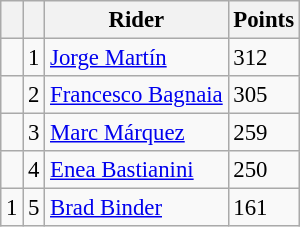<table class="wikitable" style="font-size: 95%;">
<tr>
<th></th>
<th></th>
<th>Rider</th>
<th>Points</th>
</tr>
<tr>
<td></td>
<td align=center>1</td>
<td> <a href='#'>Jorge Martín</a></td>
<td align=left>312</td>
</tr>
<tr>
<td></td>
<td align=center>2</td>
<td> <a href='#'>Francesco Bagnaia</a></td>
<td align=left>305</td>
</tr>
<tr>
<td></td>
<td align=center>3</td>
<td> <a href='#'>Marc Márquez</a></td>
<td align=left>259</td>
</tr>
<tr>
<td></td>
<td align=center>4</td>
<td> <a href='#'>Enea Bastianini</a></td>
<td align=left>250</td>
</tr>
<tr>
<td> 1</td>
<td align=center>5</td>
<td> <a href='#'>Brad Binder</a></td>
<td align=left>161</td>
</tr>
</table>
